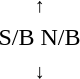<table style="text-align:center;">
<tr>
<td><small>  ↑ </small></td>
</tr>
<tr>
<td><span>S/B</span>   <span>N/B</span></td>
</tr>
<tr>
<td><small> ↓  </small></td>
</tr>
</table>
